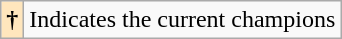<table class="wikitable">
<tr>
<th style="background-color: #ffe6bd">†</th>
<td>Indicates the current champions</td>
</tr>
</table>
